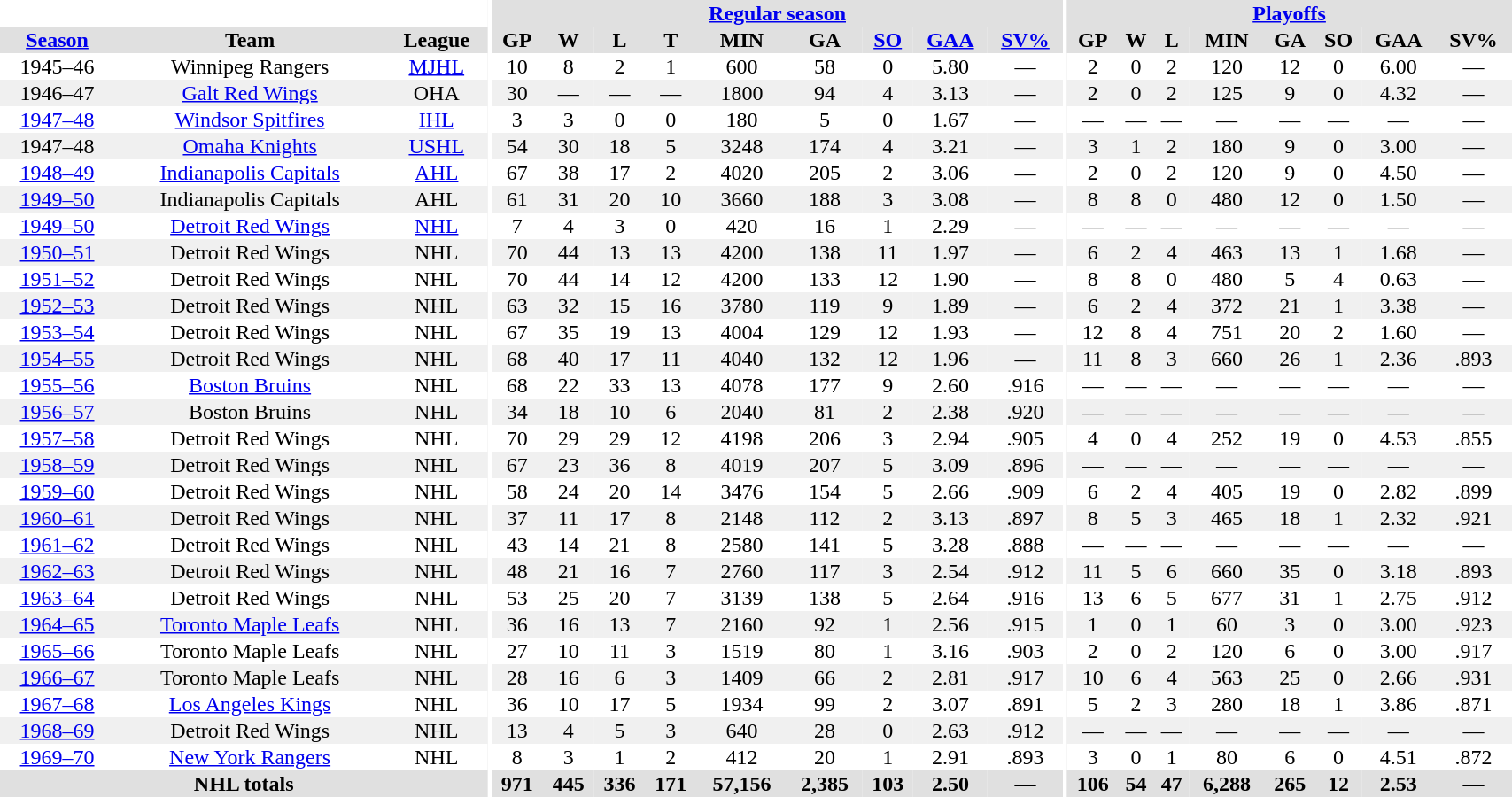<table border="0" cellpadding="1" cellspacing="0" style="width:90%; text-align:center;">
<tr bgcolor="#e0e0e0">
<th colspan="3" bgcolor="#ffffff"></th>
<th rowspan="99" bgcolor="#ffffff"></th>
<th colspan="9" bgcolor="#e0e0e0"><a href='#'>Regular season</a></th>
<th rowspan="99" bgcolor="#ffffff"></th>
<th colspan="8" bgcolor="#e0e0e0"><a href='#'>Playoffs</a></th>
</tr>
<tr bgcolor="#e0e0e0">
<th><a href='#'>Season</a></th>
<th>Team</th>
<th>League</th>
<th>GP</th>
<th>W</th>
<th>L</th>
<th>T</th>
<th>MIN</th>
<th>GA</th>
<th><a href='#'>SO</a></th>
<th><a href='#'>GAA</a></th>
<th><a href='#'>SV%</a></th>
<th>GP</th>
<th>W</th>
<th>L</th>
<th>MIN</th>
<th>GA</th>
<th>SO</th>
<th>GAA</th>
<th>SV%</th>
</tr>
<tr>
<td>1945–46</td>
<td>Winnipeg Rangers</td>
<td><a href='#'>MJHL</a></td>
<td>10</td>
<td>8</td>
<td>2</td>
<td>1</td>
<td>600</td>
<td>58</td>
<td>0</td>
<td>5.80</td>
<td>—</td>
<td>2</td>
<td>0</td>
<td>2</td>
<td>120</td>
<td>12</td>
<td>0</td>
<td>6.00</td>
<td>—</td>
</tr>
<tr bgcolor="#f0f0f0">
<td>1946–47</td>
<td><a href='#'>Galt Red Wings</a></td>
<td>OHA</td>
<td>30</td>
<td>—</td>
<td>—</td>
<td>—</td>
<td>1800</td>
<td>94</td>
<td>4</td>
<td>3.13</td>
<td>—</td>
<td>2</td>
<td>0</td>
<td>2</td>
<td>125</td>
<td>9</td>
<td>0</td>
<td>4.32</td>
<td>—</td>
</tr>
<tr>
<td><a href='#'>1947–48</a></td>
<td><a href='#'>Windsor Spitfires</a></td>
<td><a href='#'>IHL</a></td>
<td>3</td>
<td>3</td>
<td>0</td>
<td>0</td>
<td>180</td>
<td>5</td>
<td>0</td>
<td>1.67</td>
<td>—</td>
<td>—</td>
<td>—</td>
<td>—</td>
<td>—</td>
<td>—</td>
<td>—</td>
<td>—</td>
<td>—</td>
</tr>
<tr bgcolor="#f0f0f0">
<td>1947–48</td>
<td><a href='#'>Omaha Knights</a></td>
<td><a href='#'>USHL</a></td>
<td>54</td>
<td>30</td>
<td>18</td>
<td>5</td>
<td>3248</td>
<td>174</td>
<td>4</td>
<td>3.21</td>
<td>—</td>
<td>3</td>
<td>1</td>
<td>2</td>
<td>180</td>
<td>9</td>
<td>0</td>
<td>3.00</td>
<td>—</td>
</tr>
<tr>
<td><a href='#'>1948–49</a></td>
<td><a href='#'>Indianapolis Capitals</a></td>
<td><a href='#'>AHL</a></td>
<td>67</td>
<td>38</td>
<td>17</td>
<td>2</td>
<td>4020</td>
<td>205</td>
<td>2</td>
<td>3.06</td>
<td>—</td>
<td>2</td>
<td>0</td>
<td>2</td>
<td>120</td>
<td>9</td>
<td>0</td>
<td>4.50</td>
<td>—</td>
</tr>
<tr bgcolor="#f0f0f0">
<td><a href='#'>1949–50</a></td>
<td>Indianapolis Capitals</td>
<td>AHL</td>
<td>61</td>
<td>31</td>
<td>20</td>
<td>10</td>
<td>3660</td>
<td>188</td>
<td>3</td>
<td>3.08</td>
<td>—</td>
<td>8</td>
<td>8</td>
<td>0</td>
<td>480</td>
<td>12</td>
<td>0</td>
<td>1.50</td>
<td>—</td>
</tr>
<tr>
<td><a href='#'>1949–50</a></td>
<td><a href='#'>Detroit Red Wings</a></td>
<td><a href='#'>NHL</a></td>
<td>7</td>
<td>4</td>
<td>3</td>
<td>0</td>
<td>420</td>
<td>16</td>
<td>1</td>
<td>2.29</td>
<td>—</td>
<td>—</td>
<td>—</td>
<td>—</td>
<td>—</td>
<td>—</td>
<td>—</td>
<td>—</td>
<td>—</td>
</tr>
<tr bgcolor="#f0f0f0">
<td><a href='#'>1950–51</a></td>
<td>Detroit Red Wings</td>
<td>NHL</td>
<td>70</td>
<td>44</td>
<td>13</td>
<td>13</td>
<td>4200</td>
<td>138</td>
<td>11</td>
<td>1.97</td>
<td>—</td>
<td>6</td>
<td>2</td>
<td>4</td>
<td>463</td>
<td>13</td>
<td>1</td>
<td>1.68</td>
<td>—</td>
</tr>
<tr>
<td><a href='#'>1951–52</a></td>
<td>Detroit Red Wings</td>
<td>NHL</td>
<td>70</td>
<td>44</td>
<td>14</td>
<td>12</td>
<td>4200</td>
<td>133</td>
<td>12</td>
<td>1.90</td>
<td>—</td>
<td>8</td>
<td>8</td>
<td>0</td>
<td>480</td>
<td>5</td>
<td>4</td>
<td>0.63</td>
<td>—</td>
</tr>
<tr bgcolor="#f0f0f0">
<td><a href='#'>1952–53</a></td>
<td>Detroit Red Wings</td>
<td>NHL</td>
<td>63</td>
<td>32</td>
<td>15</td>
<td>16</td>
<td>3780</td>
<td>119</td>
<td>9</td>
<td>1.89</td>
<td>—</td>
<td>6</td>
<td>2</td>
<td>4</td>
<td>372</td>
<td>21</td>
<td>1</td>
<td>3.38</td>
<td>—</td>
</tr>
<tr>
<td><a href='#'>1953–54</a></td>
<td>Detroit Red Wings</td>
<td>NHL</td>
<td>67</td>
<td>35</td>
<td>19</td>
<td>13</td>
<td>4004</td>
<td>129</td>
<td>12</td>
<td>1.93</td>
<td>—</td>
<td>12</td>
<td>8</td>
<td>4</td>
<td>751</td>
<td>20</td>
<td>2</td>
<td>1.60</td>
<td>—</td>
</tr>
<tr bgcolor="#f0f0f0">
<td><a href='#'>1954–55</a></td>
<td>Detroit Red Wings</td>
<td>NHL</td>
<td>68</td>
<td>40</td>
<td>17</td>
<td>11</td>
<td>4040</td>
<td>132</td>
<td>12</td>
<td>1.96</td>
<td>—</td>
<td>11</td>
<td>8</td>
<td>3</td>
<td>660</td>
<td>26</td>
<td>1</td>
<td>2.36</td>
<td>.893</td>
</tr>
<tr>
<td><a href='#'>1955–56</a></td>
<td><a href='#'>Boston Bruins</a></td>
<td>NHL</td>
<td>68</td>
<td>22</td>
<td>33</td>
<td>13</td>
<td>4078</td>
<td>177</td>
<td>9</td>
<td>2.60</td>
<td>.916</td>
<td>—</td>
<td>—</td>
<td>—</td>
<td>—</td>
<td>—</td>
<td>—</td>
<td>—</td>
<td>—</td>
</tr>
<tr bgcolor="#f0f0f0">
<td><a href='#'>1956–57</a></td>
<td>Boston Bruins</td>
<td>NHL</td>
<td>34</td>
<td>18</td>
<td>10</td>
<td>6</td>
<td>2040</td>
<td>81</td>
<td>2</td>
<td>2.38</td>
<td>.920</td>
<td>—</td>
<td>—</td>
<td>—</td>
<td>—</td>
<td>—</td>
<td>—</td>
<td>—</td>
<td>—</td>
</tr>
<tr>
<td><a href='#'>1957–58</a></td>
<td>Detroit Red Wings</td>
<td>NHL</td>
<td>70</td>
<td>29</td>
<td>29</td>
<td>12</td>
<td>4198</td>
<td>206</td>
<td>3</td>
<td>2.94</td>
<td>.905</td>
<td>4</td>
<td>0</td>
<td>4</td>
<td>252</td>
<td>19</td>
<td>0</td>
<td>4.53</td>
<td>.855</td>
</tr>
<tr bgcolor="#f0f0f0">
<td><a href='#'>1958–59</a></td>
<td>Detroit Red Wings</td>
<td>NHL</td>
<td>67</td>
<td>23</td>
<td>36</td>
<td>8</td>
<td>4019</td>
<td>207</td>
<td>5</td>
<td>3.09</td>
<td>.896</td>
<td>—</td>
<td>—</td>
<td>—</td>
<td>—</td>
<td>—</td>
<td>—</td>
<td>—</td>
<td>—</td>
</tr>
<tr>
<td><a href='#'>1959–60</a></td>
<td>Detroit Red Wings</td>
<td>NHL</td>
<td>58</td>
<td>24</td>
<td>20</td>
<td>14</td>
<td>3476</td>
<td>154</td>
<td>5</td>
<td>2.66</td>
<td>.909</td>
<td>6</td>
<td>2</td>
<td>4</td>
<td>405</td>
<td>19</td>
<td>0</td>
<td>2.82</td>
<td>.899</td>
</tr>
<tr bgcolor="#f0f0f0">
<td><a href='#'>1960–61</a></td>
<td>Detroit Red Wings</td>
<td>NHL</td>
<td>37</td>
<td>11</td>
<td>17</td>
<td>8</td>
<td>2148</td>
<td>112</td>
<td>2</td>
<td>3.13</td>
<td>.897</td>
<td>8</td>
<td>5</td>
<td>3</td>
<td>465</td>
<td>18</td>
<td>1</td>
<td>2.32</td>
<td>.921</td>
</tr>
<tr>
<td><a href='#'>1961–62</a></td>
<td>Detroit Red Wings</td>
<td>NHL</td>
<td>43</td>
<td>14</td>
<td>21</td>
<td>8</td>
<td>2580</td>
<td>141</td>
<td>5</td>
<td>3.28</td>
<td>.888</td>
<td>—</td>
<td>—</td>
<td>—</td>
<td>—</td>
<td>—</td>
<td>—</td>
<td>—</td>
<td>—</td>
</tr>
<tr bgcolor="#f0f0f0">
<td><a href='#'>1962–63</a></td>
<td>Detroit Red Wings</td>
<td>NHL</td>
<td>48</td>
<td>21</td>
<td>16</td>
<td>7</td>
<td>2760</td>
<td>117</td>
<td>3</td>
<td>2.54</td>
<td>.912</td>
<td>11</td>
<td>5</td>
<td>6</td>
<td>660</td>
<td>35</td>
<td>0</td>
<td>3.18</td>
<td>.893</td>
</tr>
<tr>
<td><a href='#'>1963–64</a></td>
<td>Detroit Red Wings</td>
<td>NHL</td>
<td>53</td>
<td>25</td>
<td>20</td>
<td>7</td>
<td>3139</td>
<td>138</td>
<td>5</td>
<td>2.64</td>
<td>.916</td>
<td>13</td>
<td>6</td>
<td>5</td>
<td>677</td>
<td>31</td>
<td>1</td>
<td>2.75</td>
<td>.912</td>
</tr>
<tr bgcolor="#f0f0f0">
<td><a href='#'>1964–65</a></td>
<td><a href='#'>Toronto Maple Leafs</a></td>
<td>NHL</td>
<td>36</td>
<td>16</td>
<td>13</td>
<td>7</td>
<td>2160</td>
<td>92</td>
<td>1</td>
<td>2.56</td>
<td>.915</td>
<td>1</td>
<td>0</td>
<td>1</td>
<td>60</td>
<td>3</td>
<td>0</td>
<td>3.00</td>
<td>.923</td>
</tr>
<tr>
<td><a href='#'>1965–66</a></td>
<td>Toronto Maple Leafs</td>
<td>NHL</td>
<td>27</td>
<td>10</td>
<td>11</td>
<td>3</td>
<td>1519</td>
<td>80</td>
<td>1</td>
<td>3.16</td>
<td>.903</td>
<td>2</td>
<td>0</td>
<td>2</td>
<td>120</td>
<td>6</td>
<td>0</td>
<td>3.00</td>
<td>.917</td>
</tr>
<tr bgcolor="#f0f0f0">
<td><a href='#'>1966–67</a></td>
<td>Toronto Maple Leafs</td>
<td>NHL</td>
<td>28</td>
<td>16</td>
<td>6</td>
<td>3</td>
<td>1409</td>
<td>66</td>
<td>2</td>
<td>2.81</td>
<td>.917</td>
<td>10</td>
<td>6</td>
<td>4</td>
<td>563</td>
<td>25</td>
<td>0</td>
<td>2.66</td>
<td>.931</td>
</tr>
<tr>
<td><a href='#'>1967–68</a></td>
<td><a href='#'>Los Angeles Kings</a></td>
<td>NHL</td>
<td>36</td>
<td>10</td>
<td>17</td>
<td>5</td>
<td>1934</td>
<td>99</td>
<td>2</td>
<td>3.07</td>
<td>.891</td>
<td>5</td>
<td>2</td>
<td>3</td>
<td>280</td>
<td>18</td>
<td>1</td>
<td>3.86</td>
<td>.871</td>
</tr>
<tr bgcolor="#f0f0f0">
<td><a href='#'>1968–69</a></td>
<td>Detroit Red Wings</td>
<td>NHL</td>
<td>13</td>
<td>4</td>
<td>5</td>
<td>3</td>
<td>640</td>
<td>28</td>
<td>0</td>
<td>2.63</td>
<td>.912</td>
<td>—</td>
<td>—</td>
<td>—</td>
<td>—</td>
<td>—</td>
<td>—</td>
<td>—</td>
<td>—</td>
</tr>
<tr>
<td><a href='#'>1969–70</a></td>
<td><a href='#'>New York Rangers</a></td>
<td>NHL</td>
<td>8</td>
<td>3</td>
<td>1</td>
<td>2</td>
<td>412</td>
<td>20</td>
<td>1</td>
<td>2.91</td>
<td>.893</td>
<td>3</td>
<td>0</td>
<td>1</td>
<td>80</td>
<td>6</td>
<td>0</td>
<td>4.51</td>
<td>.872</td>
</tr>
<tr bgcolor="#e0e0e0">
<th colspan=3>NHL totals</th>
<th>971</th>
<th>445</th>
<th>336</th>
<th>171</th>
<th>57,156</th>
<th>2,385</th>
<th>103</th>
<th>2.50</th>
<th>—</th>
<th>106</th>
<th>54</th>
<th>47</th>
<th>6,288</th>
<th>265</th>
<th>12</th>
<th>2.53</th>
<th>—</th>
</tr>
</table>
